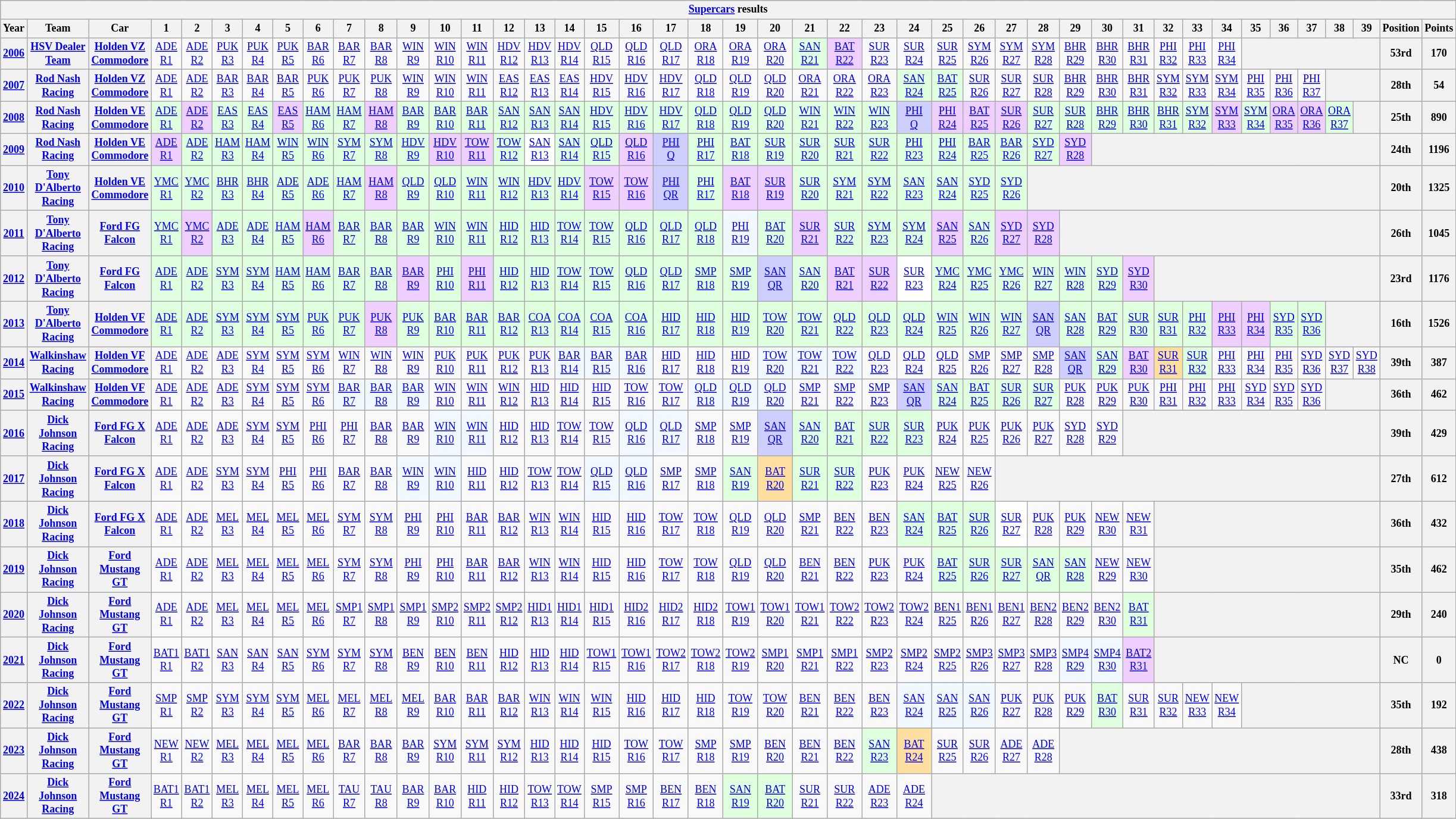<table class="wikitable" style="text-align:center; font-size:75%">
<tr>
<th colspan=45><a href='#'>Supercars</a> results</th>
</tr>
<tr>
<th>Year</th>
<th>Team</th>
<th>Car</th>
<th>1</th>
<th>2</th>
<th>3</th>
<th>4</th>
<th>5</th>
<th>6</th>
<th>7</th>
<th>8</th>
<th>9</th>
<th>10</th>
<th>11</th>
<th>12</th>
<th>13</th>
<th>14</th>
<th>15</th>
<th>16</th>
<th>17</th>
<th>18</th>
<th>19</th>
<th>20</th>
<th>21</th>
<th>22</th>
<th>23</th>
<th>24</th>
<th>25</th>
<th>26</th>
<th>27</th>
<th>28</th>
<th>29</th>
<th>30</th>
<th>31</th>
<th>32</th>
<th>33</th>
<th>34</th>
<th>35</th>
<th>36</th>
<th>37</th>
<th>38</th>
<th>39</th>
<th>Position</th>
<th>Points</th>
</tr>
<tr>
<th><a href='#'>2006</a></th>
<th><a href='#'>HSV Dealer Team</a></th>
<th><a href='#'>Holden VZ Commodore</a></th>
<td><a href='#'>ADE<br>R1</a></td>
<td><a href='#'>ADE<br>R2</a></td>
<td><a href='#'>PUK<br>R3</a></td>
<td><a href='#'>PUK<br>R4</a></td>
<td><a href='#'>PUK<br>R5</a></td>
<td><a href='#'>BAR<br>R6</a></td>
<td><a href='#'>BAR<br>R7</a></td>
<td><a href='#'>BAR<br>R8</a></td>
<td><a href='#'>WIN<br>R9</a></td>
<td><a href='#'>WIN<br>R10</a></td>
<td><a href='#'>WIN<br>R11</a></td>
<td><a href='#'>HDV<br>R12</a></td>
<td><a href='#'>HDV<br>R13</a></td>
<td><a href='#'>HDV<br>R14</a></td>
<td><a href='#'>QLD<br>R15</a></td>
<td><a href='#'>QLD<br>R16</a></td>
<td><a href='#'>QLD<br>R17</a></td>
<td><a href='#'>ORA<br>R18</a></td>
<td><a href='#'>ORA<br>R19</a></td>
<td><a href='#'>ORA<br>R20</a></td>
<td style="background: #dfffdf"><a href='#'>SAN<br>R21</a><br></td>
<td style="background: #efcfff"><a href='#'>BAT<br>R22</a><br></td>
<td><a href='#'>SUR<br>R23</a></td>
<td><a href='#'>SUR<br>R24</a></td>
<td><a href='#'>SUR<br>R25</a></td>
<td><a href='#'>SYM<br>R26</a></td>
<td><a href='#'>SYM<br>R27</a></td>
<td><a href='#'>SYM<br>R28</a></td>
<td><a href='#'>BHR<br>R29</a></td>
<td><a href='#'>BHR<br>R30</a></td>
<td><a href='#'>BHR<br>R31</a></td>
<td><a href='#'>PHI<br>R32</a></td>
<td><a href='#'>PHI<br>R33</a></td>
<td><a href='#'>PHI<br>R34</a></td>
<th colspan=5></th>
<th>53rd</th>
<th>170</th>
</tr>
<tr>
<th><a href='#'>2007</a></th>
<th><a href='#'>Rod Nash Racing</a></th>
<th><a href='#'>Holden VZ Commodore</a></th>
<td><a href='#'>ADE<br>R1</a></td>
<td><a href='#'>ADE<br>R2</a></td>
<td><a href='#'>BAR<br>R3</a></td>
<td><a href='#'>BAR<br>R4</a></td>
<td><a href='#'>BAR<br>R5</a></td>
<td><a href='#'>PUK<br>R6</a></td>
<td><a href='#'>PUK<br>R7</a></td>
<td><a href='#'>PUK<br>R8</a></td>
<td><a href='#'>WIN<br>R9</a></td>
<td><a href='#'>WIN<br>R10</a></td>
<td><a href='#'>WIN<br>R11</a></td>
<td><a href='#'>EAS<br>R12</a></td>
<td><a href='#'>EAS<br>R13</a></td>
<td><a href='#'>EAS<br>R14</a></td>
<td><a href='#'>HDV<br>R15</a></td>
<td><a href='#'>HDV<br>R16</a></td>
<td><a href='#'>HDV<br>R17</a></td>
<td><a href='#'>QLD<br>R18</a></td>
<td><a href='#'>QLD<br>R19</a></td>
<td><a href='#'>QLD<br>R20</a></td>
<td><a href='#'>ORA<br>R21</a></td>
<td><a href='#'>ORA<br>R22</a></td>
<td><a href='#'>ORA<br>R23</a></td>
<td style="background: #dfffdf"><a href='#'>SAN<br>R24</a><br></td>
<td style="background: #dfffdf"><a href='#'>BAT<br>R25</a><br></td>
<td><a href='#'>SUR<br>R26</a></td>
<td><a href='#'>SUR<br>R27</a></td>
<td><a href='#'>SUR<br>R28</a></td>
<td><a href='#'>BHR<br>R29</a></td>
<td><a href='#'>BHR<br>R30</a></td>
<td><a href='#'>BHR<br>R31</a></td>
<td><a href='#'>SYM<br>R32</a></td>
<td><a href='#'>SYM<br>R33</a></td>
<td><a href='#'>SYM<br>R34</a></td>
<td><a href='#'>PHI<br>R35</a></td>
<td><a href='#'>PHI<br>R36</a></td>
<td><a href='#'>PHI<br>R37</a></td>
<th colspan=2></th>
<th>28th</th>
<th>54</th>
</tr>
<tr>
<th><a href='#'>2008</a></th>
<th><a href='#'>Rod Nash Racing</a></th>
<th><a href='#'>Holden VE Commodore</a></th>
<td style="background: #dfffdf"><a href='#'>ADE<br>R1</a><br></td>
<td style="background: #efcfff"><a href='#'>ADE<br>R2</a><br></td>
<td style="background: #dfffdf"><a href='#'>EAS<br>R3</a><br></td>
<td style="background: #dfffdf"><a href='#'>EAS<br>R4</a><br></td>
<td style="background: #efcfff"><a href='#'>EAS<br>R5</a><br></td>
<td style="background: #dfffdf"><a href='#'>HAM<br>R6</a><br></td>
<td style="background: #dfffdf"><a href='#'>HAM<br>R7</a><br></td>
<td style="background: #efcfff"><a href='#'>HAM<br>R8</a><br></td>
<td style="background: #dfffdf"><a href='#'>BAR<br>R9</a><br></td>
<td style="background: #dfffdf"><a href='#'>BAR<br>R10</a><br></td>
<td style="background: #dfffdf"><a href='#'>BAR<br>R11</a><br></td>
<td style="background: #dfffdf"><a href='#'>SAN<br>R12</a><br></td>
<td style="background: #dfffdf"><a href='#'>SAN<br>R13</a><br></td>
<td style="background: #dfffdf"><a href='#'>SAN<br>R14</a><br></td>
<td style="background: #dfffdf"><a href='#'>HDV<br>R15</a><br></td>
<td style="background: #dfffdf"><a href='#'>HDV<br>R16</a><br></td>
<td style="background: #dfffdf"><a href='#'>HDV<br>R17</a><br></td>
<td style="background: #dfffdf"><a href='#'>QLD<br>R18</a><br></td>
<td style="background: #dfffdf"><a href='#'>QLD<br>R19</a><br></td>
<td style="background: #dfffdf"><a href='#'>QLD<br>R20</a><br></td>
<td style="background: #dfffdf"><a href='#'>WIN<br>R21</a><br></td>
<td style="background: #dfffdf"><a href='#'>WIN<br>R22</a><br></td>
<td style="background: #dfffdf"><a href='#'>WIN<br>R23</a><br></td>
<td style="background: #cfcfff"><a href='#'>PHI<br>Q</a><br></td>
<td style="background: #efcfff"><a href='#'>PHI<br>R24</a><br></td>
<td style="background: #efcfff"><a href='#'>BAT<br>R25</a><br></td>
<td style="background: #efcfff"><a href='#'>SUR<br>R26</a><br></td>
<td style="background: #dfffdf"><a href='#'>SUR<br>R27</a><br></td>
<td style="background: #dfffdf"><a href='#'>SUR<br>R28</a><br></td>
<td style="background: #dfffdf"><a href='#'>BHR<br>R29</a><br></td>
<td style="background: #dfffdf"><a href='#'>BHR<br>R30</a><br></td>
<td style="background: #dfffdf"><a href='#'>BHR<br>R31</a><br></td>
<td style="background: #dfffdf"><a href='#'>SYM<br>R32</a><br></td>
<td style="background: #efcfff"><a href='#'>SYM<br>R33</a><br></td>
<td style="background: #dfffdf"><a href='#'>SYM<br>R34</a><br></td>
<td style="background: #efcfff"><a href='#'>ORA<br>R35</a><br></td>
<td style="background: #efcfff"><a href='#'>ORA<br>R36</a><br></td>
<td style="background: #dfffdf"><a href='#'>ORA<br>R37</a><br></td>
<th></th>
<th>25th</th>
<th>890</th>
</tr>
<tr>
<th><a href='#'>2009</a></th>
<th><a href='#'>Rod Nash Racing</a></th>
<th><a href='#'>Holden VE Commodore</a></th>
<td style="background: #efcfff"><a href='#'>ADE<br>R1</a><br></td>
<td style="background: #dfffdf"><a href='#'>ADE<br>R2</a><br></td>
<td style="background: #dfffdf"><a href='#'>HAM<br>R3</a><br></td>
<td style="background: #dfffdf"><a href='#'>HAM<br>R4</a><br></td>
<td style="background: #dfffdf"><a href='#'>WIN<br>R5</a><br></td>
<td style="background: #dfffdf"><a href='#'>WIN<br>R6</a><br></td>
<td style="background: #dfffdf"><a href='#'>SYM<br>R7</a><br></td>
<td style="background: #dfffdf"><a href='#'>SYM<br>R8</a><br></td>
<td style="background: #dfffdf"><a href='#'>HDV<br>R9</a><br></td>
<td style="background: #efcfff"><a href='#'>HDV<br>R10</a><br></td>
<td style="background: #efcfff"><a href='#'>TOW<br>R11</a><br></td>
<td style="background: #dfffdf"><a href='#'>TOW<br>R12</a><br></td>
<td style="background: #ffffff"><a href='#'>SAN<br>R13</a><br></td>
<td style="background: #dfffdf"><a href='#'>SAN<br>R14</a><br></td>
<td style="background: #dfffdf"><a href='#'>QLD<br>R15</a><br></td>
<td style="background: #efcfff"><a href='#'>QLD<br>R16</a><br></td>
<td style="background: #cfcfff"><a href='#'>PHI<br>Q</a><br></td>
<td style="background: #dfffdf"><a href='#'>PHI<br>R17</a><br></td>
<td style="background: #dfffdf"><a href='#'>BAT<br>R18</a><br></td>
<td style="background: #dfffdf"><a href='#'>SUR<br>R19</a><br></td>
<td style="background: #dfffdf"><a href='#'>SUR<br>R20</a><br></td>
<td style="background: #dfffdf"><a href='#'>SUR<br>R21</a><br></td>
<td style="background: #dfffdf"><a href='#'>SUR<br>R22</a><br></td>
<td style="background: #dfffdf"><a href='#'>PHI<br>R23</a><br></td>
<td style="background: #dfffdf"><a href='#'>PHI<br>R24</a><br></td>
<td style="background: #dfffdf"><a href='#'>BAR<br>R25</a><br></td>
<td style="background: #dfffdf"><a href='#'>BAR<br>R26</a><br></td>
<td style="background: #dfffdf"><a href='#'>SYD<br>R27</a><br></td>
<td style="background: #efcfff"><a href='#'>SYD<br>R28</a><br></td>
<th colspan=10></th>
<th>24th</th>
<th>1196</th>
</tr>
<tr>
<th><a href='#'>2010</a></th>
<th><a href='#'>Tony D'Alberto Racing</a></th>
<th><a href='#'>Holden VE Commodore</a></th>
<td style="background: #dfffdf"><a href='#'>YMC<br>R1</a><br></td>
<td style="background: #dfffdf"><a href='#'>YMC<br>R2</a><br></td>
<td style="background: #dfffdf"><a href='#'>BHR<br>R3</a><br></td>
<td style="background: #dfffdf"><a href='#'>BHR<br>R4</a><br></td>
<td style="background: #dfffdf"><a href='#'>ADE<br>R5</a><br></td>
<td style="background: #dfffdf"><a href='#'>ADE<br>R6</a><br></td>
<td style="background: #dfffdf"><a href='#'>HAM<br>R7</a><br></td>
<td style="background: #efcfff"><a href='#'>HAM<br>R8</a><br></td>
<td style="background: #dfffdf"><a href='#'>QLD<br>R9</a><br></td>
<td style="background: #dfffdf"><a href='#'>QLD<br>R10</a><br></td>
<td style="background: #dfffdf"><a href='#'>WIN<br>R11</a><br></td>
<td style="background: #dfffdf"><a href='#'>WIN<br>R12</a><br></td>
<td style="background: #dfffdf"><a href='#'>HDV<br>R13</a><br></td>
<td style="background: #dfffdf"><a href='#'>HDV<br>R14</a><br></td>
<td style="background: #efcfff"><a href='#'>TOW<br>R15</a><br></td>
<td style="background: #efcfff"><a href='#'>TOW<br>R16</a><br></td>
<td style=background:#cfcfff><a href='#'>PHI<br>QR</a><br></td>
<td style="background: #dfffdf"><a href='#'>PHI<br>R17</a><br></td>
<td style="background: #efcfff"><a href='#'>BAT<br>R18</a><br></td>
<td style="background: #efcfff"><a href='#'>SUR<br>R19</a><br></td>
<td style="background: #dfffdf"><a href='#'>SUR<br>R20</a><br></td>
<td style="background: #dfffdf"><a href='#'>SYM<br>R21</a><br></td>
<td style="background: #dfffdf"><a href='#'>SYM<br>R22</a><br></td>
<td style="background: #dfffdf"><a href='#'>SAN<br>R23</a><br></td>
<td style="background: #dfffdf"><a href='#'>SAN<br>R24</a><br></td>
<td style="background: #dfffdf"><a href='#'>SYD<br>R25</a><br></td>
<td style="background: #dfffdf"><a href='#'>SYD<br>R26</a><br></td>
<th colspan=12></th>
<th>20th</th>
<th>1325</th>
</tr>
<tr>
<th><a href='#'>2011</a></th>
<th><a href='#'>Tony D'Alberto Racing</a></th>
<th><a href='#'>Ford FG Falcon</a></th>
<td style="background: #dfffdf"><a href='#'>YMC<br>R1</a><br></td>
<td style="background: #efcfff"><a href='#'>YMC<br>R2</a><br></td>
<td style="background: #dfffdf"><a href='#'>ADE<br>R3</a><br></td>
<td style="background: #dfffdf"><a href='#'>ADE<br>R4</a><br></td>
<td style="background: #dfffdf"><a href='#'>HAM<br>R5</a><br></td>
<td style="background: #efcfff"><a href='#'>HAM<br>R6</a><br></td>
<td style="background: #dfffdf"><a href='#'>BAR<br>R7</a><br></td>
<td style="background: #dfffdf"><a href='#'>BAR<br>R8</a><br></td>
<td style="background: #dfffdf"><a href='#'>BAR<br>R9</a><br></td>
<td style="background: #dfffdf"><a href='#'>WIN<br>R10</a><br></td>
<td style="background: #dfffdf"><a href='#'>WIN<br>R11</a><br></td>
<td style="background: #dfffdf"><a href='#'>HID<br>R12</a><br></td>
<td style="background: #dfffdf"><a href='#'>HID<br>R13</a><br></td>
<td style="background: #dfffdf"><a href='#'>TOW<br>R14</a><br></td>
<td style="background: #dfffdf"><a href='#'>TOW<br>R15</a><br></td>
<td style="background: #dfffdf"><a href='#'>QLD<br>R16</a><br></td>
<td style="background: #dfffdf"><a href='#'>QLD<br>R17</a><br></td>
<td style="background: #dfffdf"><a href='#'>QLD<br>R18</a><br></td>
<td style=background:#f1f8ff><a href='#'>PHI<br>R19</a><br></td>
<td style="background: #dfffdf"><a href='#'>BAT<br>R20</a><br></td>
<td style="background: #efcfff"><a href='#'>SUR<br>R21</a><br></td>
<td style="background: #dfffdf"><a href='#'>SUR<br>R22</a><br></td>
<td style="background: #dfffdf"><a href='#'>SYM<br>R23</a><br></td>
<td style="background: #dfffdf"><a href='#'>SYM<br>R24</a><br></td>
<td style="background: #efcfff"><a href='#'>SAN<br>R25</a><br></td>
<td style="background: #dfffdf"><a href='#'>SAN<br>R26</a><br></td>
<td style="background: #efcfff"><a href='#'>SYD<br>R27</a><br></td>
<td style="background: #efcfff"><a href='#'>SYD<br>R28</a><br></td>
<th colspan=11></th>
<th>26th</th>
<th>1045</th>
</tr>
<tr>
<th><a href='#'>2012</a></th>
<th><a href='#'>Tony D'Alberto Racing</a></th>
<th><a href='#'>Ford FG Falcon</a></th>
<td style="background: #dfffdf;"><a href='#'>ADE<br>R1</a><br></td>
<td style="background: #dfffdf;"><a href='#'>ADE<br>R2</a><br></td>
<td style="background: #dfffdf;"><a href='#'>SYM<br>R3</a><br></td>
<td style="background: #dfffdf;"><a href='#'>SYM<br>R4</a><br></td>
<td style="background: #dfffdf;"><a href='#'>HAM<br>R5</a><br></td>
<td style="background: #dfffdf;"><a href='#'>HAM<br>R6</a><br></td>
<td style="background: #dfffdf;"><a href='#'>BAR<br>R7</a><br></td>
<td style="background: #dfffdf;"><a href='#'>BAR<br>R8</a><br></td>
<td style="background: #efcfff;"><a href='#'>BAR<br>R9</a><br></td>
<td style="background: #dfffdf;"><a href='#'>PHI<br>R10</a><br></td>
<td style="background: #efcfff;"><a href='#'>PHI<br>R11</a><br></td>
<td style="background: #dfffdf;"><a href='#'>HID<br>R12</a><br></td>
<td style="background: #dfffdf;"><a href='#'>HID<br>R13</a><br></td>
<td style="background: #dfffdf;"><a href='#'>TOW<br>R14</a><br></td>
<td style="background: #dfffdf;"><a href='#'>TOW<br>R15</a><br></td>
<td style="background: #dfffdf;"><a href='#'>QLD<br>R16</a><br></td>
<td style="background: #dfffdf;"><a href='#'>QLD<br>R17</a><br></td>
<td style="background: #dfffdf;"><a href='#'>SMP<br>R18</a><br></td>
<td style="background: #dfffdf;"><a href='#'>SMP<br>R19</a><br></td>
<td style=background:#cfcfff><a href='#'>SAN<br>QR</a><br></td>
<td style="background:#dfffdf;"><a href='#'>SAN<br>R20</a><br></td>
<td style="background:#efcfff;"><a href='#'>BAT<br>R21</a><br></td>
<td style="background: #efcfff;"><a href='#'>SUR<br>R22</a><br></td>
<td style="background: #ffffff;"><a href='#'>SUR<br>R23</a><br></td>
<td style="background: #dfffdf;"><a href='#'>YMC<br>R24</a><br></td>
<td style="background: #dfffdf;"><a href='#'>YMC<br>R25</a><br></td>
<td style="background: #dfffdf;"><a href='#'>YMC<br>R26</a><br></td>
<td style="background: #dfffdf;"><a href='#'>WIN<br>R27</a><br></td>
<td style="background: #dfffdf;"><a href='#'>WIN<br>R28</a><br></td>
<td style="background: #dfffdf;"><a href='#'>SYD<br>R29</a><br></td>
<td style="background: #efcfff;"><a href='#'>SYD<br>R30</a><br></td>
<th colspan=8></th>
<th>23rd</th>
<th>1176</th>
</tr>
<tr>
<th><a href='#'>2013</a></th>
<th><a href='#'>Tony D'Alberto Racing</a></th>
<th><a href='#'>Holden VF Commodore</a></th>
<td style="background: #dfffdf;"><a href='#'>ADE<br>R1</a><br></td>
<td style="background: #dfffdf;"><a href='#'>ADE<br>R2</a><br></td>
<td style="background: #dfffdf;"><a href='#'>SYM<br>R3</a><br></td>
<td style="background: #dfffdf;"><a href='#'>SYM<br>R4</a><br></td>
<td style="background: #dfffdf;"><a href='#'>SYM<br>R5</a><br></td>
<td style="background: #dfffdf;"><a href='#'>PUK<br>R6</a><br></td>
<td style="background: #dfffdf;"><a href='#'>PUK<br>R7</a><br></td>
<td style="background: #efcfff;"><a href='#'>PUK<br>R8</a><br></td>
<td style="background: #dfffdf;"><a href='#'>PUK<br>R9</a><br></td>
<td style="background: #dfffdf;"><a href='#'>BAR<br>R10</a><br></td>
<td style="background: #dfffdf;"><a href='#'>BAR<br>R11</a><br></td>
<td style="background: #dfffdf;"><a href='#'>BAR<br>R12</a><br></td>
<td style="background: #dfffdf;"><a href='#'>COA<br>R13</a><br></td>
<td style="background: #dfffdf;"><a href='#'>COA<br>R14</a><br></td>
<td style="background: #dfffdf;"><a href='#'>COA<br>R15</a><br></td>
<td style="background: #dfffdf;"><a href='#'>COA<br>R16</a><br></td>
<td style="background: #dfffdf;"><a href='#'>HID<br>R17</a><br></td>
<td style="background: #dfffdf;"><a href='#'>HID<br>R18</a><br></td>
<td style="background: #dfffdf;"><a href='#'>HID<br>R19</a><br></td>
<td style="background: #dfffdf;"><a href='#'>TOW<br>R20</a><br></td>
<td style="background: #dfffdf;"><a href='#'>TOW<br>R21</a><br></td>
<td style="background: #dfffdf;"><a href='#'>QLD<br>R22</a><br></td>
<td style="background: #dfffdf;"><a href='#'>QLD<br>R23</a><br></td>
<td style="background: #dfffdf;"><a href='#'>QLD<br>R24</a><br></td>
<td style="background: #dfffdf;"><a href='#'>WIN<br>R25</a><br></td>
<td style="background: #dfffdf;"><a href='#'>WIN<br>R26</a><br></td>
<td style="background: #dfffdf;"><a href='#'>WIN<br>R27</a><br></td>
<td style=background:#cfcfff><a href='#'>SAN<br>QR</a><br></td>
<td style="background:#dfffdf;"><a href='#'>SAN<br>R28</a><br></td>
<td style="background:#dfffdf;"><a href='#'>BAT<br>R29</a><br></td>
<td style="background:#dfffdf;"><a href='#'>SUR<br>R30</a><br></td>
<td style="background:#dfffdf;"><a href='#'>SUR<br>R31</a><br></td>
<td style="background: #dfffdf;"><a href='#'>PHI<br>R32</a><br></td>
<td style="background: #efcfff;"><a href='#'>PHI<br>R33</a><br></td>
<td style="background: #efcfff;"><a href='#'>PHI<br>R34</a><br></td>
<td style="background:#dfffdf;"><a href='#'>SYD<br>R35</a><br></td>
<td style="background:#dfffdf;"><a href='#'>SYD<br>R36</a><br></td>
<th colspan=2></th>
<th>16th</th>
<th>1526</th>
</tr>
<tr>
<th><a href='#'>2014</a></th>
<th><a href='#'>Walkinshaw Racing</a></th>
<th><a href='#'>Holden VF Commodore</a></th>
<td><a href='#'>ADE<br>R1</a></td>
<td><a href='#'>ADE<br>R2</a></td>
<td><a href='#'>ADE<br>R3</a></td>
<td><a href='#'>SYM<br>R4</a></td>
<td><a href='#'>SYM<br>R5</a></td>
<td><a href='#'>SYM<br>R6</a></td>
<td><a href='#'>WIN<br>R7</a></td>
<td><a href='#'>WIN<br>R8</a></td>
<td><a href='#'>WIN<br>R9</a></td>
<td><a href='#'>PUK<br>R10</a></td>
<td><a href='#'>PUK<br>R11</a></td>
<td><a href='#'>PUK<br>R12</a></td>
<td><a href='#'>PUK<br>R13</a></td>
<td style=background:#f1f8ff><a href='#'>BAR<br>R14</a><br></td>
<td style=background:#f1f8ff><a href='#'>BAR<br>R15</a><br></td>
<td style=background:#f1f8ff><a href='#'>BAR<br>R16</a><br></td>
<td><a href='#'>HID<br>R17</a></td>
<td><a href='#'>HID<br>R18</a></td>
<td><a href='#'>HID<br>R19</a></td>
<td style=background:#f1f8ff><a href='#'>TOW<br>R20</a><br></td>
<td style=background:#f1f8ff><a href='#'>TOW<br>R21</a><br></td>
<td style=background:#f1f8ff><a href='#'>TOW<br>R22</a><br></td>
<td><a href='#'>QLD<br>R23</a></td>
<td><a href='#'>QLD<br>R24</a></td>
<td><a href='#'>QLD<br>R25</a></td>
<td><a href='#'>SMP<br>R26</a></td>
<td><a href='#'>SMP<br>R27</a></td>
<td><a href='#'>SMP<br>R28</a></td>
<td style=background:#cfcfff><a href='#'>SAN<br>QR</a><br></td>
<td style="background:#dfffdf"><a href='#'>SAN<br>R29</a><br></td>
<td style="background:#efcfff"><a href='#'>BAT<br>R30</a><br></td>
<td style="background:#ffdf9f"><a href='#'>SUR<br>R31</a><br></td>
<td style="background:#dfffdf"><a href='#'>SUR<br>R32</a><br></td>
<td><a href='#'>PHI<br>R33</a></td>
<td><a href='#'>PHI<br>R34</a></td>
<td><a href='#'>PHI<br>R35</a></td>
<td><a href='#'>SYD<br>R36</a></td>
<td><a href='#'>SYD<br>R37</a></td>
<td><a href='#'>SYD<br>R38</a></td>
<th>39th</th>
<th>387</th>
</tr>
<tr>
<th><a href='#'>2015</a></th>
<th><a href='#'>Walkinshaw Racing</a></th>
<th><a href='#'>Holden VF Commodore</a></th>
<td><a href='#'>ADE<br>R1</a></td>
<td><a href='#'>ADE<br>R2</a></td>
<td><a href='#'>ADE<br>R3</a></td>
<td><a href='#'>SYM<br>R4</a></td>
<td><a href='#'>SYM<br>R5</a></td>
<td><a href='#'>SYM<br>R6</a></td>
<td style=background:#f1f8ff><a href='#'>BAR<br>R7</a><br></td>
<td style=background:#f1f8ff><a href='#'>BAR<br>R8</a><br></td>
<td style=background:#f1f8ff><a href='#'>BAR<br>R9</a><br></td>
<td><a href='#'>WIN<br>R10</a></td>
<td><a href='#'>WIN<br>R11</a></td>
<td><a href='#'>WIN<br>R12</a></td>
<td><a href='#'>HID<br>R13</a></td>
<td><a href='#'>HID<br>R14</a></td>
<td><a href='#'>HID<br>R15</a></td>
<td><a href='#'>TOW<br>R16</a></td>
<td><a href='#'>TOW<br>R17</a></td>
<td style=background:#f1f8ff><a href='#'>QLD<br>R18</a><br></td>
<td style=background:#f1f8ff><a href='#'>QLD<br>R19</a><br></td>
<td style=background:#f1f8ff><a href='#'>QLD<br>R20</a><br></td>
<td><a href='#'>SMP<br>R21</a></td>
<td><a href='#'>SMP<br>R22</a></td>
<td><a href='#'>SMP<br>R23</a></td>
<td style=background:#cfcfff><a href='#'>SAN<br>QR</a><br></td>
<td style="background: #dfffdf"><a href='#'>SAN<br>R24</a><br></td>
<td style="background: #dfffdf"><a href='#'>BAT<br>R25</a><br></td>
<td style="background: #dfffdf"><a href='#'>SUR<br>R26</a><br></td>
<td style="background: #dfffdf"><a href='#'>SUR<br>R27</a><br></td>
<td><a href='#'>PUK<br>R28</a></td>
<td><a href='#'>PUK<br>R29</a></td>
<td><a href='#'>PUK<br>R30</a></td>
<td><a href='#'>PHI<br>R31</a></td>
<td><a href='#'>PHI<br>R32</a></td>
<td><a href='#'>PHI<br>R33</a></td>
<td><a href='#'>SYD<br>R34</a></td>
<td><a href='#'>SYD<br>R35</a></td>
<td><a href='#'>SYD<br>R36</a></td>
<th colspan=2></th>
<th>36th</th>
<th>462</th>
</tr>
<tr>
<th><a href='#'>2016</a></th>
<th><a href='#'>Dick Johnson Racing</a></th>
<th><a href='#'>Ford FG X Falcon</a></th>
<td><a href='#'>ADE<br>R1</a></td>
<td><a href='#'>ADE<br>R2</a></td>
<td><a href='#'>ADE<br>R3</a></td>
<td><a href='#'>SYM<br>R4</a></td>
<td><a href='#'>SYM<br>R5</a></td>
<td><a href='#'>PHI<br>R6</a></td>
<td><a href='#'>PHI<br>R7</a></td>
<td><a href='#'>BAR<br>R8</a></td>
<td><a href='#'>BAR<br>R9</a></td>
<td style=background:#f1f8ff><a href='#'>WIN<br>R10</a><br></td>
<td style=background:#f1f8ff><a href='#'>WIN<br>R11</a><br></td>
<td><a href='#'>HID<br>R12</a></td>
<td><a href='#'>HID<br>R13</a></td>
<td><a href='#'>TOW<br>R14</a></td>
<td><a href='#'>TOW<br>R15</a></td>
<td style=background:#f1f8ff><a href='#'>QLD<br>R16</a><br></td>
<td style=background:#f1f8ff><a href='#'>QLD<br>R17</a><br></td>
<td><a href='#'>SMP<br>R18</a></td>
<td><a href='#'>SMP<br>R19</a></td>
<td style=background:#cfcfff><a href='#'>SAN<br>QR</a><br></td>
<td style="background:#dfffdf"><a href='#'>SAN<br>R20</a><br></td>
<td style="background:#dfffdf"><a href='#'>BAT<br>R21</a><br></td>
<td style="background:#dfffdf"><a href='#'>SUR<br>R22</a><br></td>
<td style="background:#dfffdf"><a href='#'>SUR<br>R23</a><br></td>
<td><a href='#'>PUK<br>R24</a></td>
<td><a href='#'>PUK<br>R25</a></td>
<td><a href='#'>PUK<br>R26</a></td>
<td><a href='#'>PUK<br>R27</a></td>
<td><a href='#'>SYD<br>R28</a></td>
<td><a href='#'>SYD<br>R29</a></td>
<th colspan=9></th>
<th>39th</th>
<th>429</th>
</tr>
<tr>
<th><a href='#'>2017</a></th>
<th><a href='#'>Dick Johnson Racing</a></th>
<th><a href='#'>Ford FG X Falcon</a></th>
<td><a href='#'>ADE<br>R1</a></td>
<td><a href='#'>ADE<br>R2</a></td>
<td><a href='#'>SYM<br>R3</a></td>
<td><a href='#'>SYM<br>R4</a></td>
<td><a href='#'>PHI<br>R5</a></td>
<td><a href='#'>PHI<br>R6</a></td>
<td><a href='#'>BAR<br>R7</a></td>
<td><a href='#'>BAR<br>R8</a></td>
<td style=background:#f1f8ff><a href='#'>WIN<br>R9</a><br></td>
<td style=background:#f1f8ff><a href='#'>WIN<br>R10</a><br></td>
<td><a href='#'>HID<br>R11</a></td>
<td><a href='#'>HID<br>R12</a></td>
<td><a href='#'>TOW<br>R13</a></td>
<td><a href='#'>TOW<br>R14</a></td>
<td style=background:#f1f8ff><a href='#'>QLD<br>R15</a><br></td>
<td style=background:#f1f8ff><a href='#'>QLD<br>R16</a><br></td>
<td><a href='#'>SMP<br>R17</a></td>
<td><a href='#'>SMP<br>R18</a></td>
<td style="background: #dfffdf"><a href='#'>SAN<br>R19</a><br></td>
<td style="background: #ffdf9f"><a href='#'>BAT<br>R20</a><br></td>
<td style="background: #dfffdf"><a href='#'>SUR<br>R21</a><br></td>
<td style="background: #dfffdf"><a href='#'>SUR<br>R22</a><br></td>
<td><a href='#'>PUK<br>R23</a></td>
<td><a href='#'>PUK<br>R24</a></td>
<td><a href='#'>NEW<br>R25</a></td>
<td><a href='#'>NEW<br>R26</a></td>
<th colspan=13></th>
<th>27th</th>
<th>612</th>
</tr>
<tr>
<th><a href='#'>2018</a></th>
<th><a href='#'>Dick Johnson Racing</a></th>
<th><a href='#'>Ford FG X Falcon</a></th>
<td><a href='#'>ADE<br>R1</a></td>
<td><a href='#'>ADE<br>R2</a></td>
<td><a href='#'>MEL<br>R3</a></td>
<td><a href='#'>MEL<br>R4</a></td>
<td><a href='#'>MEL<br>R5</a></td>
<td><a href='#'>MEL<br>R6</a></td>
<td><a href='#'>SYM<br>R7</a></td>
<td><a href='#'>SYM<br>R8</a></td>
<td><a href='#'>PHI<br>R9</a></td>
<td><a href='#'>PHI<br>R10</a></td>
<td><a href='#'>BAR<br>R11</a></td>
<td><a href='#'>BAR<br>R12</a></td>
<td><a href='#'>WIN<br>R13</a></td>
<td><a href='#'>WIN<br>R14</a></td>
<td><a href='#'>HID<br>R15</a></td>
<td><a href='#'>HID<br>R16</a></td>
<td><a href='#'>TOW<br>R17</a></td>
<td><a href='#'>TOW<br>R18</a></td>
<td style=background:#f1f8ff"><a href='#'>QLD<br>R19</a><br></td>
<td style=background:#f1f8ff"><a href='#'>QLD<br>R20</a><br></td>
<td><a href='#'>SMP<br>R21</a></td>
<td><a href='#'>BEN<br>R22</a></td>
<td><a href='#'>BEN<br>R23</a></td>
<td style="background: #dfffdf"><a href='#'>SAN<br>R24</a><br></td>
<td style="background: #dfffdf"><a href='#'>BAT<br>R25</a><br></td>
<td style="background: #dfffdf"><a href='#'>SUR<br>R26</a><br></td>
<td style="background: #ffffff"><a href='#'>SUR<br>R27</a><br></td>
<td><a href='#'>PUK<br>R28</a></td>
<td><a href='#'>PUK<br>R29</a></td>
<td><a href='#'>NEW<br>R30</a></td>
<td><a href='#'>NEW<br>R31</a></td>
<th colspan=8></th>
<th>36th</th>
<th>432</th>
</tr>
<tr>
<th><a href='#'>2019</a></th>
<th><a href='#'>Dick Johnson Racing</a></th>
<th><a href='#'>Ford Mustang GT</a></th>
<td><a href='#'>ADE<br>R1</a></td>
<td><a href='#'>ADE<br>R2</a></td>
<td><a href='#'>MEL<br>R3</a></td>
<td><a href='#'>MEL<br>R4</a></td>
<td><a href='#'>MEL<br>R5</a></td>
<td><a href='#'>MEL<br>R6</a></td>
<td><a href='#'>SYM<br>R7</a></td>
<td><a href='#'>SYM<br>R8</a></td>
<td><a href='#'>PHI<br>R9</a></td>
<td><a href='#'>PHI<br>R10</a></td>
<td><a href='#'>BAR<br>R11</a></td>
<td><a href='#'>BAR<br>R12</a></td>
<td><a href='#'>WIN<br>R13</a></td>
<td><a href='#'>WIN<br>R14</a></td>
<td><a href='#'>HID<br>R15</a></td>
<td><a href='#'>HID<br>R16</a></td>
<td><a href='#'>TOW<br>R17</a></td>
<td><a href='#'>TOW<br>R18</a></td>
<td><a href='#'>QLD<br>R19</a></td>
<td><a href='#'>QLD<br>R20</a></td>
<td><a href='#'>BEN<br>R21</a></td>
<td><a href='#'>BEN<br>R22</a></td>
<td><a href='#'>PUK<br>R23</a></td>
<td><a href='#'>PUK<br>R24</a></td>
<td style="background: #dfffdf"><a href='#'>BAT<br>R25</a><br></td>
<td style="background: #dfffdf"><a href='#'>SUR<br>R26</a><br></td>
<td style="background: #dfffdf"><a href='#'>SUR<br>R27</a><br></td>
<td style="background: #dfffdf"><a href='#'>SAN<br>QR</a><br></td>
<td style="background: #dfffdf"><a href='#'>SAN<br>R28</a><br></td>
<td><a href='#'>NEW<br>R29</a></td>
<td><a href='#'>NEW<br>R30</a></td>
<th colspan=8></th>
<th>35th</th>
<th>462</th>
</tr>
<tr>
<th><a href='#'>2020</a></th>
<th><a href='#'>Dick Johnson Racing</a></th>
<th><a href='#'>Ford Mustang GT</a></th>
<td><a href='#'>ADE<br>R1</a></td>
<td><a href='#'>ADE<br>R2</a></td>
<td><a href='#'>MEL<br>R3</a></td>
<td><a href='#'>MEL<br>R4</a></td>
<td><a href='#'>MEL<br>R5</a></td>
<td><a href='#'>MEL<br>R6</a></td>
<td><a href='#'>SMP1<br>R7</a></td>
<td><a href='#'>SMP1<br>R8</a></td>
<td><a href='#'>SMP1<br>R9</a></td>
<td><a href='#'>SMP2<br>R10</a></td>
<td><a href='#'>SMP2<br>R11</a></td>
<td><a href='#'>SMP2<br>R12</a></td>
<td><a href='#'>HID1<br>R13</a></td>
<td><a href='#'>HID1<br>R14</a></td>
<td><a href='#'>HID1<br>R15</a></td>
<td><a href='#'>HID2<br>R16</a></td>
<td><a href='#'>HID2<br>R17</a></td>
<td><a href='#'>HID2<br>R18</a></td>
<td><a href='#'>TOW1<br>R19</a></td>
<td><a href='#'>TOW1<br>R20</a></td>
<td><a href='#'>TOW1<br>R21</a></td>
<td><a href='#'>TOW2<br>R22</a></td>
<td><a href='#'>TOW2<br>R23</a></td>
<td><a href='#'>TOW2<br>R24</a></td>
<td><a href='#'>BEN1<br>R25</a></td>
<td><a href='#'>BEN1<br>R26</a></td>
<td><a href='#'>BEN1<br>R27</a></td>
<td><a href='#'>BEN2<br>R28</a></td>
<td><a href='#'>BEN2<br>R29</a></td>
<td><a href='#'>BEN2<br>R30</a></td>
<td style=background:#dfffdf><a href='#'>BAT<br>R31</a><br></td>
<th colspan=8></th>
<th>29th</th>
<th>240</th>
</tr>
<tr>
<th><a href='#'>2021</a></th>
<th><a href='#'>Dick Johnson Racing</a></th>
<th><a href='#'>Ford Mustang GT</a></th>
<td><a href='#'>BAT1<br>R1</a></td>
<td><a href='#'>BAT1<br>R2</a></td>
<td><a href='#'>SAN<br>R3</a></td>
<td><a href='#'>SAN<br>R4</a></td>
<td><a href='#'>SAN<br>R5</a></td>
<td><a href='#'>SYM<br>R6</a></td>
<td><a href='#'>SYM<br>R7</a></td>
<td><a href='#'>SYM<br>R8</a></td>
<td><a href='#'>BEN<br>R9</a></td>
<td><a href='#'>BEN<br>R10</a></td>
<td><a href='#'>BEN<br>R11</a></td>
<td><a href='#'>HID<br>R12</a></td>
<td><a href='#'>HID<br>R13</a></td>
<td><a href='#'>HID<br>R14</a></td>
<td><a href='#'>TOW1<br>R15</a></td>
<td><a href='#'>TOW1<br>R16</a></td>
<td><a href='#'>TOW2<br>R17</a></td>
<td><a href='#'>TOW2<br>R18</a></td>
<td><a href='#'>TOW2<br>R19</a></td>
<td><a href='#'>SMP1<br>R20</a></td>
<td><a href='#'>SMP1<br>R21</a></td>
<td><a href='#'>SMP1<br>R22</a></td>
<td><a href='#'>SMP2<br>R23</a></td>
<td><a href='#'>SMP2<br>R24</a></td>
<td><a href='#'>SMP2<br>R25</a></td>
<td><a href='#'>SMP3<br>R26</a></td>
<td><a href='#'>SMP3<br>R27</a></td>
<td><a href='#'>SMP3<br>R28</a></td>
<td style=background:#f1f8ff><a href='#'>SMP4<br>R29</a><br></td>
<td style=background:#f1f8ff><a href='#'>SMP4<br>R30</a><br></td>
<td style=background:#efcfff><a href='#'>BAT2<br>R31</a><br></td>
<th colspan=8></th>
<th>NC</th>
<th>0</th>
</tr>
<tr>
<th><a href='#'>2022</a></th>
<th><a href='#'>Dick Johnson Racing</a></th>
<th><a href='#'>Ford Mustang GT</a></th>
<td><a href='#'>SMP<br>R1</a></td>
<td><a href='#'>SMP<br>R2</a></td>
<td><a href='#'>SYM<br>R3</a></td>
<td><a href='#'>SYM<br>R4</a></td>
<td><a href='#'>SYM<br>R5</a></td>
<td><a href='#'>MEL<br>R6</a></td>
<td><a href='#'>MEL<br>R7</a></td>
<td><a href='#'>MEL<br>R8</a></td>
<td><a href='#'>MEL<br>R9</a></td>
<td><a href='#'>BAR<br>R10</a></td>
<td><a href='#'>BAR<br>R11</a></td>
<td><a href='#'>BAR<br>R12</a></td>
<td><a href='#'>WIN<br>R13</a></td>
<td><a href='#'>WIN<br>R14</a></td>
<td><a href='#'>WIN<br>R15</a></td>
<td><a href='#'>HID<br>R16</a></td>
<td><a href='#'>HID<br>R17</a></td>
<td><a href='#'>HID<br>R18</a></td>
<td><a href='#'>TOW<br>R19</a></td>
<td><a href='#'>TOW<br>R20</a></td>
<td><a href='#'>BEN<br>R21</a></td>
<td><a href='#'>BEN<br>R22</a></td>
<td><a href='#'>BEN<br>R23</a></td>
<td style="background: #f1f8ff"><a href='#'>SAN<br>R24</a><br></td>
<td style="background: #f1f8ff"><a href='#'>SAN<br>R25</a><br></td>
<td style="background: #f1f8ff"><a href='#'>SAN<br>R26</a><br></td>
<td><a href='#'>PUK<br>R27</a></td>
<td><a href='#'>PUK<br>R28</a></td>
<td><a href='#'>PUK<br>R29</a></td>
<td style=background:#dfffdf><a href='#'>BAT<br>R30</a><br></td>
<td><a href='#'>SUR<br>R31</a></td>
<td><a href='#'>SUR<br>R32</a></td>
<td><a href='#'>NEW<br>R33</a></td>
<td><a href='#'>NEW<br>R34</a></td>
<th colspan=5></th>
<th>35th</th>
<th>192</th>
</tr>
<tr>
<th><a href='#'>2023</a></th>
<th><a href='#'>Dick Johnson Racing</a></th>
<th><a href='#'>Ford Mustang GT</a></th>
<td><a href='#'>NEW<br>R1</a></td>
<td><a href='#'>NEW<br>R2</a></td>
<td><a href='#'>MEL<br>R3</a></td>
<td><a href='#'>MEL<br>R4</a></td>
<td><a href='#'>MEL<br>R5</a></td>
<td><a href='#'>MEL<br>R6</a></td>
<td><a href='#'>BAR<br>R7</a></td>
<td><a href='#'>BAR<br>R8</a></td>
<td><a href='#'>BAR<br>R9</a></td>
<td><a href='#'>SYM<br>R10</a></td>
<td><a href='#'>SYM<br>R11</a></td>
<td><a href='#'>SYM<br>R12</a></td>
<td><a href='#'>HID<br>R13</a></td>
<td><a href='#'>HID<br>R14</a></td>
<td><a href='#'>HID<br>R15</a></td>
<td><a href='#'>TOW<br>R16</a></td>
<td><a href='#'>TOW<br>R17</a></td>
<td><a href='#'>SMP<br>R18</a></td>
<td><a href='#'>SMP<br>R19</a></td>
<td><a href='#'>BEN<br>R20</a></td>
<td><a href='#'>BEN<br>R21</a></td>
<td><a href='#'>BEN<br>R22</a></td>
<td style=background:#dfffdf><a href='#'>SAN<br>R23</a><br></td>
<td style=background:#ffdf9f><a href='#'>BAT<br>R24</a><br></td>
<td><a href='#'>SUR<br>R25</a></td>
<td><a href='#'>SUR<br>R26</a></td>
<td><a href='#'>ADE<br>R27</a></td>
<td><a href='#'>ADE<br>R28</a></td>
<th colspan=11></th>
<th>28th</th>
<th>438</th>
</tr>
<tr>
<th><a href='#'>2024</a></th>
<th><a href='#'>Dick Johnson Racing</a></th>
<th><a href='#'>Ford Mustang GT</a></th>
<td><a href='#'>BAT1<br>R1</a></td>
<td><a href='#'>BAT1<br>R2</a></td>
<td><a href='#'>MEL<br>R3</a></td>
<td><a href='#'>MEL<br>R4</a></td>
<td><a href='#'>MEL<br>R5</a></td>
<td><a href='#'>MEL<br>R6</a></td>
<td><a href='#'>TAU<br>R7</a></td>
<td><a href='#'>TAU<br>R8</a></td>
<td><a href='#'>BAR<br>R9</a></td>
<td><a href='#'>BAR<br>R10</a></td>
<td><a href='#'>HID<br>R11</a></td>
<td><a href='#'>HID<br>R12</a></td>
<td><a href='#'>TOW<br>R13</a></td>
<td><a href='#'>TOW<br>R14</a></td>
<td><a href='#'>SMP<br>R15</a></td>
<td><a href='#'>SMP<br>R16</a></td>
<td><a href='#'>BEN<br>R17</a></td>
<td><a href='#'>BEN<br>R18</a></td>
<td style=background:#dfffdf><a href='#'>SAN<br>R19</a><br></td>
<td style=background:#dfffdf><a href='#'>BAT<br>R20</a><br></td>
<td><a href='#'>SUR<br>R21</a></td>
<td><a href='#'>SUR<br>R22</a></td>
<td><a href='#'>ADE<br>R23</a></td>
<td><a href='#'>ADE<br>R24</a></td>
<th colspan=15></th>
<th>33rd</th>
<th>318</th>
</tr>
</table>
